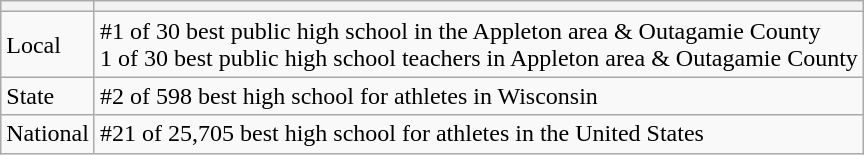<table class="wikitable">
<tr>
<th></th>
<th></th>
</tr>
<tr>
<td>Local</td>
<td>#1 of 30 best public high school in the Appleton area & Outagamie County<br>1 of 30 best public high school teachers in Appleton area & Outagamie County</td>
</tr>
<tr>
<td>State</td>
<td>#2 of 598 best high school for athletes in Wisconsin</td>
</tr>
<tr>
<td>National</td>
<td>#21 of 25,705 best high school for athletes in the United States</td>
</tr>
</table>
